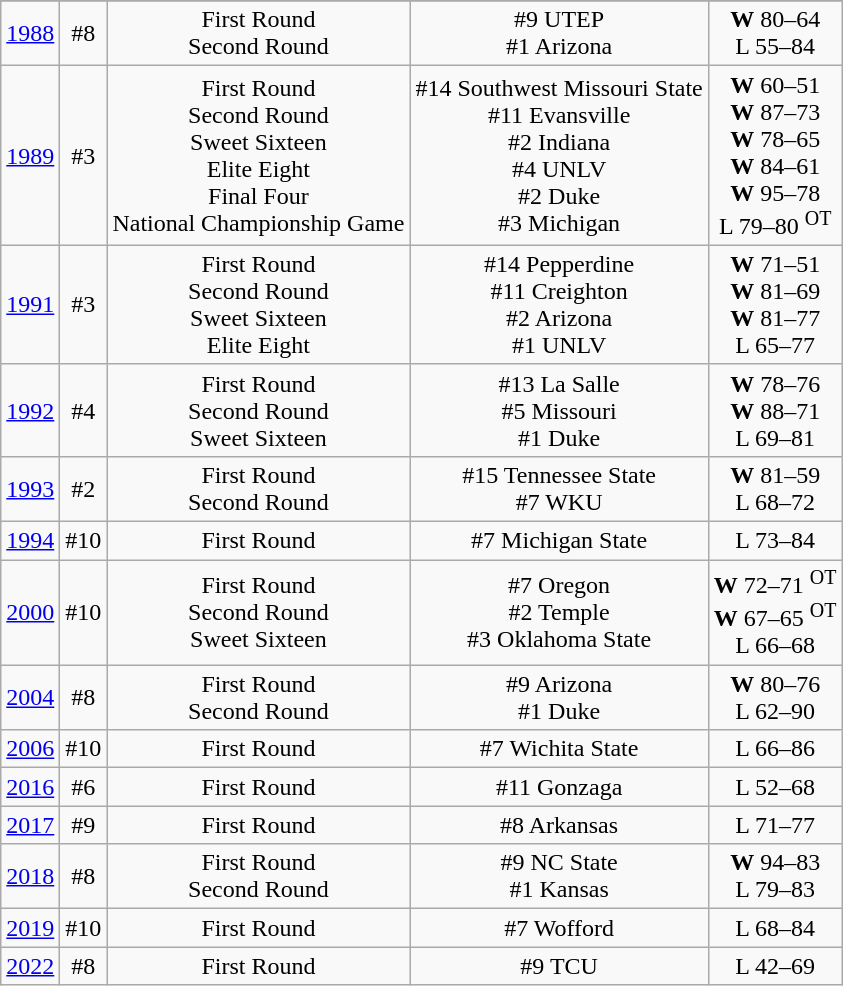<table class="wikitable">
<tr>
</tr>
<tr align="center">
<td><a href='#'>1988</a></td>
<td>#8</td>
<td>First Round<br>Second Round</td>
<td>#9 UTEP<br>#1 Arizona</td>
<td><strong>W</strong> 80–64<br>L 55–84</td>
</tr>
<tr align="center">
<td><a href='#'>1989</a></td>
<td>#3</td>
<td>First Round<br>Second Round<br>Sweet Sixteen<br>Elite Eight<br>Final Four<br>National Championship Game</td>
<td>#14 Southwest Missouri State<br>#11 Evansville<br>#2 Indiana<br>#4 UNLV<br>#2 Duke<br>#3 Michigan</td>
<td><strong>W</strong> 60–51<br><strong>W</strong> 87–73<br><strong>W</strong> 78–65<br><strong>W</strong> 84–61<br><strong>W</strong> 95–78<br>L 79–80 <sup>OT</sup></td>
</tr>
<tr align="center">
<td><a href='#'>1991</a></td>
<td>#3</td>
<td>First Round<br>Second Round<br>Sweet Sixteen<br>Elite Eight</td>
<td>#14 Pepperdine<br>#11 Creighton<br>#2 Arizona<br>#1 UNLV</td>
<td><strong>W</strong> 71–51<br><strong>W</strong> 81–69<br><strong>W</strong> 81–77<br>L 65–77</td>
</tr>
<tr align="center">
<td><a href='#'>1992</a></td>
<td>#4</td>
<td>First Round<br>Second Round<br>Sweet Sixteen</td>
<td>#13 La Salle<br>#5 Missouri<br>#1 Duke</td>
<td><strong>W</strong> 78–76<br><strong>W</strong> 88–71<br>L 69–81</td>
</tr>
<tr align="center">
<td><a href='#'>1993</a></td>
<td>#2</td>
<td>First Round<br>Second Round</td>
<td>#15 Tennessee State<br>#7 WKU</td>
<td><strong>W</strong> 81–59<br>L 68–72</td>
</tr>
<tr align="center">
<td><a href='#'>1994</a></td>
<td>#10</td>
<td>First Round</td>
<td>#7 Michigan State</td>
<td>L 73–84</td>
</tr>
<tr align="center">
<td><a href='#'>2000</a></td>
<td>#10</td>
<td>First Round<br>Second Round<br>Sweet Sixteen</td>
<td>#7 Oregon<br>#2 Temple<br>#3 Oklahoma State</td>
<td><strong>W</strong> 72–71 <sup>OT</sup><br><strong>W</strong> 67–65 <sup>OT</sup><br>L 66–68</td>
</tr>
<tr align="center">
<td><a href='#'>2004</a></td>
<td>#8</td>
<td>First Round<br>Second Round</td>
<td>#9 Arizona<br>#1 Duke</td>
<td><strong>W</strong> 80–76<br>L 62–90</td>
</tr>
<tr align="center">
<td><a href='#'>2006</a></td>
<td>#10</td>
<td>First Round</td>
<td>#7 Wichita State</td>
<td>L 66–86</td>
</tr>
<tr align="center">
<td><a href='#'>2016</a></td>
<td>#6</td>
<td>First Round</td>
<td>#11 Gonzaga</td>
<td>L 52–68</td>
</tr>
<tr align="center">
<td><a href='#'>2017</a></td>
<td>#9</td>
<td>First Round</td>
<td>#8 Arkansas</td>
<td>L 71–77</td>
</tr>
<tr align="center">
<td><a href='#'>2018</a></td>
<td>#8</td>
<td>First Round<br>Second Round</td>
<td>#9 NC State<br> #1 Kansas</td>
<td><strong>W</strong> 94–83<br>L 79–83</td>
</tr>
<tr align="center">
<td><a href='#'>2019</a></td>
<td>#10</td>
<td>First Round</td>
<td>#7 Wofford</td>
<td>L 68–84</td>
</tr>
<tr align="center">
<td><a href='#'>2022</a></td>
<td>#8</td>
<td>First Round</td>
<td>#9 TCU</td>
<td>L 42–69</td>
</tr>
</table>
